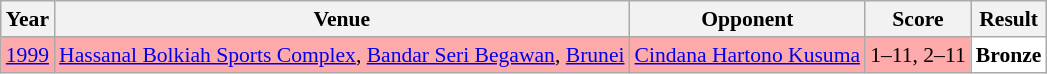<table class="sortable wikitable" style="font-size: 90%;">
<tr>
<th>Year</th>
<th>Venue</th>
<th>Opponent</th>
<th>Score</th>
<th>Result</th>
</tr>
<tr style="background:#FFAAAA">
<td align="center"><a href='#'>1999</a></td>
<td align="left"><a href='#'>Hassanal Bolkiah Sports Complex</a>, <a href='#'>Bandar Seri Begawan</a>, <a href='#'>Brunei</a></td>
<td align="left"> <a href='#'>Cindana Hartono Kusuma</a></td>
<td align="left">1–11, 2–11</td>
<td style="text-align:left; background:white"> <strong>Bronze</strong></td>
</tr>
</table>
